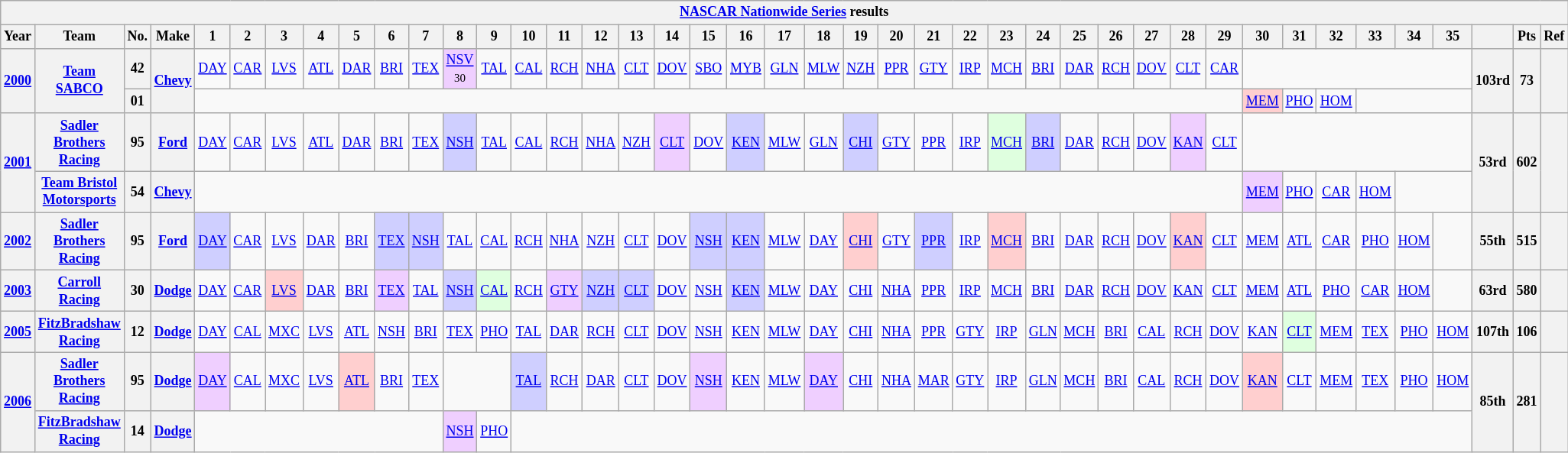<table class="wikitable" style="text-align:center; font-size:75%">
<tr>
<th colspan=42><a href='#'>NASCAR Nationwide Series</a> results</th>
</tr>
<tr>
<th>Year</th>
<th>Team</th>
<th>No.</th>
<th>Make</th>
<th>1</th>
<th>2</th>
<th>3</th>
<th>4</th>
<th>5</th>
<th>6</th>
<th>7</th>
<th>8</th>
<th>9</th>
<th>10</th>
<th>11</th>
<th>12</th>
<th>13</th>
<th>14</th>
<th>15</th>
<th>16</th>
<th>17</th>
<th>18</th>
<th>19</th>
<th>20</th>
<th>21</th>
<th>22</th>
<th>23</th>
<th>24</th>
<th>25</th>
<th>26</th>
<th>27</th>
<th>28</th>
<th>29</th>
<th>30</th>
<th>31</th>
<th>32</th>
<th>33</th>
<th>34</th>
<th>35</th>
<th></th>
<th>Pts</th>
<th>Ref</th>
</tr>
<tr>
<th rowspan=2><a href='#'>2000</a></th>
<th rowspan=2><a href='#'>Team SABCO</a></th>
<th>42</th>
<th rowspan=2><a href='#'>Chevy</a></th>
<td><a href='#'>DAY</a></td>
<td><a href='#'>CAR</a></td>
<td><a href='#'>LVS</a></td>
<td><a href='#'>ATL</a></td>
<td><a href='#'>DAR</a></td>
<td><a href='#'>BRI</a></td>
<td><a href='#'>TEX</a></td>
<td style="background:#EFCFFF;"><a href='#'>NSV</a><br><small>30</small></td>
<td><a href='#'>TAL</a></td>
<td><a href='#'>CAL</a></td>
<td><a href='#'>RCH</a></td>
<td><a href='#'>NHA</a></td>
<td><a href='#'>CLT</a></td>
<td><a href='#'>DOV</a></td>
<td><a href='#'>SBO</a></td>
<td><a href='#'>MYB</a></td>
<td><a href='#'>GLN</a></td>
<td><a href='#'>MLW</a></td>
<td><a href='#'>NZH</a></td>
<td><a href='#'>PPR</a></td>
<td><a href='#'>GTY</a></td>
<td><a href='#'>IRP</a></td>
<td><a href='#'>MCH</a></td>
<td><a href='#'>BRI</a></td>
<td><a href='#'>DAR</a></td>
<td><a href='#'>RCH</a></td>
<td><a href='#'>DOV</a></td>
<td><a href='#'>CLT</a></td>
<td><a href='#'>CAR</a></td>
<td colspan=6></td>
<th rowspan=2>103rd</th>
<th rowspan=2>73</th>
<th rowspan=2></th>
</tr>
<tr>
<th>01</th>
<td colspan=29></td>
<td style="background:#FFCFCF;"><a href='#'>MEM</a><br></td>
<td><a href='#'>PHO</a></td>
<td><a href='#'>HOM</a></td>
<td colspan=3></td>
</tr>
<tr>
<th rowspan=2><a href='#'>2001</a></th>
<th><a href='#'>Sadler Brothers Racing</a></th>
<th>95</th>
<th><a href='#'>Ford</a></th>
<td><a href='#'>DAY</a></td>
<td><a href='#'>CAR</a></td>
<td><a href='#'>LVS</a></td>
<td><a href='#'>ATL</a></td>
<td><a href='#'>DAR</a></td>
<td><a href='#'>BRI</a></td>
<td><a href='#'>TEX</a></td>
<td style="background:#CFCFFF;"><a href='#'>NSH</a><br></td>
<td><a href='#'>TAL</a></td>
<td><a href='#'>CAL</a></td>
<td><a href='#'>RCH</a></td>
<td><a href='#'>NHA</a></td>
<td><a href='#'>NZH</a></td>
<td style="background:#EFCFFF;"><a href='#'>CLT</a><br></td>
<td><a href='#'>DOV</a></td>
<td style="background:#CFCFFF;"><a href='#'>KEN</a><br></td>
<td><a href='#'>MLW</a></td>
<td><a href='#'>GLN</a></td>
<td style="background:#CFCFFF;"><a href='#'>CHI</a><br></td>
<td><a href='#'>GTY</a></td>
<td><a href='#'>PPR</a></td>
<td><a href='#'>IRP</a></td>
<td style="background:#DFFFDF;"><a href='#'>MCH</a><br></td>
<td style="background:#CFCFFF;"><a href='#'>BRI</a><br></td>
<td><a href='#'>DAR</a></td>
<td><a href='#'>RCH</a></td>
<td><a href='#'>DOV</a></td>
<td style="background:#EFCFFF;"><a href='#'>KAN</a><br></td>
<td><a href='#'>CLT</a></td>
<td colspan=6></td>
<th rowspan=2>53rd</th>
<th rowspan=2>602</th>
<th rowspan=2></th>
</tr>
<tr>
<th><a href='#'>Team Bristol Motorsports</a></th>
<th>54</th>
<th><a href='#'>Chevy</a></th>
<td colspan=29></td>
<td style="background:#EFCFFF;"><a href='#'>MEM</a><br></td>
<td><a href='#'>PHO</a></td>
<td><a href='#'>CAR</a></td>
<td><a href='#'>HOM</a></td>
<td colspan=2></td>
</tr>
<tr>
<th><a href='#'>2002</a></th>
<th><a href='#'>Sadler Brothers Racing</a></th>
<th>95</th>
<th><a href='#'>Ford</a></th>
<td style="background:#CFCFFF;"><a href='#'>DAY</a><br></td>
<td><a href='#'>CAR</a></td>
<td><a href='#'>LVS</a></td>
<td><a href='#'>DAR</a></td>
<td><a href='#'>BRI</a></td>
<td style="background:#CFCFFF;"><a href='#'>TEX</a><br></td>
<td style="background:#CFCFFF;"><a href='#'>NSH</a><br></td>
<td><a href='#'>TAL</a></td>
<td><a href='#'>CAL</a></td>
<td><a href='#'>RCH</a></td>
<td><a href='#'>NHA</a></td>
<td><a href='#'>NZH</a></td>
<td><a href='#'>CLT</a></td>
<td><a href='#'>DOV</a></td>
<td style="background:#CFCFFF;"><a href='#'>NSH</a><br></td>
<td style="background:#CFCFFF;"><a href='#'>KEN</a><br></td>
<td><a href='#'>MLW</a></td>
<td><a href='#'>DAY</a></td>
<td style="background:#FFCFCF;"><a href='#'>CHI</a><br></td>
<td><a href='#'>GTY</a></td>
<td style="background:#CFCFFF;"><a href='#'>PPR</a><br></td>
<td><a href='#'>IRP</a></td>
<td style="background:#FFCFCF;"><a href='#'>MCH</a><br></td>
<td><a href='#'>BRI</a></td>
<td><a href='#'>DAR</a></td>
<td><a href='#'>RCH</a></td>
<td><a href='#'>DOV</a></td>
<td style="background:#FFCFCF;"><a href='#'>KAN</a><br></td>
<td><a href='#'>CLT</a></td>
<td><a href='#'>MEM</a></td>
<td><a href='#'>ATL</a></td>
<td><a href='#'>CAR</a></td>
<td><a href='#'>PHO</a></td>
<td><a href='#'>HOM</a></td>
<td></td>
<th>55th</th>
<th>515</th>
<th></th>
</tr>
<tr>
<th><a href='#'>2003</a></th>
<th><a href='#'>Carroll Racing</a></th>
<th>30</th>
<th><a href='#'>Dodge</a></th>
<td><a href='#'>DAY</a></td>
<td><a href='#'>CAR</a></td>
<td style="background:#FFCFCF;"><a href='#'>LVS</a><br></td>
<td><a href='#'>DAR</a></td>
<td><a href='#'>BRI</a></td>
<td style="background:#EFCFFF;"><a href='#'>TEX</a><br></td>
<td><a href='#'>TAL</a></td>
<td style="background:#CFCFFF;"><a href='#'>NSH</a><br></td>
<td style="background:#DFFFDF;"><a href='#'>CAL</a><br></td>
<td><a href='#'>RCH</a></td>
<td style="background:#EFCFFF;"><a href='#'>GTY</a><br></td>
<td style="background:#CFCFFF;"><a href='#'>NZH</a><br></td>
<td style="background:#CFCFFF;"><a href='#'>CLT</a><br></td>
<td><a href='#'>DOV</a></td>
<td><a href='#'>NSH</a></td>
<td style="background:#CFCFFF;"><a href='#'>KEN</a><br></td>
<td><a href='#'>MLW</a></td>
<td><a href='#'>DAY</a></td>
<td><a href='#'>CHI</a></td>
<td><a href='#'>NHA</a></td>
<td><a href='#'>PPR</a></td>
<td><a href='#'>IRP</a></td>
<td><a href='#'>MCH</a></td>
<td><a href='#'>BRI</a></td>
<td><a href='#'>DAR</a></td>
<td><a href='#'>RCH</a></td>
<td><a href='#'>DOV</a></td>
<td><a href='#'>KAN</a></td>
<td><a href='#'>CLT</a></td>
<td><a href='#'>MEM</a></td>
<td><a href='#'>ATL</a></td>
<td><a href='#'>PHO</a></td>
<td><a href='#'>CAR</a></td>
<td><a href='#'>HOM</a></td>
<td></td>
<th>63rd</th>
<th>580</th>
<th></th>
</tr>
<tr>
<th><a href='#'>2005</a></th>
<th><a href='#'>FitzBradshaw Racing</a></th>
<th>12</th>
<th><a href='#'>Dodge</a></th>
<td><a href='#'>DAY</a></td>
<td><a href='#'>CAL</a></td>
<td><a href='#'>MXC</a></td>
<td><a href='#'>LVS</a></td>
<td><a href='#'>ATL</a></td>
<td><a href='#'>NSH</a></td>
<td><a href='#'>BRI</a></td>
<td><a href='#'>TEX</a></td>
<td><a href='#'>PHO</a></td>
<td><a href='#'>TAL</a></td>
<td><a href='#'>DAR</a></td>
<td><a href='#'>RCH</a></td>
<td><a href='#'>CLT</a></td>
<td><a href='#'>DOV</a></td>
<td><a href='#'>NSH</a></td>
<td><a href='#'>KEN</a></td>
<td><a href='#'>MLW</a></td>
<td><a href='#'>DAY</a></td>
<td><a href='#'>CHI</a></td>
<td><a href='#'>NHA</a></td>
<td><a href='#'>PPR</a></td>
<td><a href='#'>GTY</a></td>
<td><a href='#'>IRP</a></td>
<td><a href='#'>GLN</a></td>
<td><a href='#'>MCH</a></td>
<td><a href='#'>BRI</a></td>
<td><a href='#'>CAL</a></td>
<td><a href='#'>RCH</a></td>
<td><a href='#'>DOV</a></td>
<td><a href='#'>KAN</a></td>
<td style="background:#DFFFDF;"><a href='#'>CLT</a><br></td>
<td><a href='#'>MEM</a></td>
<td><a href='#'>TEX</a></td>
<td><a href='#'>PHO</a></td>
<td><a href='#'>HOM</a></td>
<th>107th</th>
<th>106</th>
<th></th>
</tr>
<tr>
<th rowspan=2><a href='#'>2006</a></th>
<th><a href='#'>Sadler Brothers Racing</a></th>
<th>95</th>
<th><a href='#'>Dodge</a></th>
<td style="background:#EFCFFF;"><a href='#'>DAY</a><br></td>
<td><a href='#'>CAL</a></td>
<td><a href='#'>MXC</a></td>
<td><a href='#'>LVS</a></td>
<td style="background:#FFCFCF;"><a href='#'>ATL</a><br></td>
<td><a href='#'>BRI</a></td>
<td><a href='#'>TEX</a></td>
<td colspan=2></td>
<td style="background:#CFCFFF;"><a href='#'>TAL</a><br></td>
<td><a href='#'>RCH</a></td>
<td><a href='#'>DAR</a></td>
<td><a href='#'>CLT</a></td>
<td><a href='#'>DOV</a></td>
<td style="background:#EFCFFF;"><a href='#'>NSH</a><br></td>
<td><a href='#'>KEN</a></td>
<td><a href='#'>MLW</a></td>
<td style="background:#EFCFFF;"><a href='#'>DAY</a><br></td>
<td><a href='#'>CHI</a></td>
<td><a href='#'>NHA</a></td>
<td><a href='#'>MAR</a></td>
<td><a href='#'>GTY</a></td>
<td><a href='#'>IRP</a></td>
<td><a href='#'>GLN</a></td>
<td><a href='#'>MCH</a></td>
<td><a href='#'>BRI</a></td>
<td><a href='#'>CAL</a></td>
<td><a href='#'>RCH</a></td>
<td><a href='#'>DOV</a></td>
<td style="background:#FFCFCF;"><a href='#'>KAN</a><br></td>
<td><a href='#'>CLT</a></td>
<td><a href='#'>MEM</a></td>
<td><a href='#'>TEX</a></td>
<td><a href='#'>PHO</a></td>
<td><a href='#'>HOM</a></td>
<th rowspan=2>85th</th>
<th rowspan=2>281</th>
<th rowspan=2></th>
</tr>
<tr>
<th><a href='#'>FitzBradshaw Racing</a></th>
<th>14</th>
<th><a href='#'>Dodge</a></th>
<td colspan=7></td>
<td style="background:#EFCFFF;"><a href='#'>NSH</a><br></td>
<td><a href='#'>PHO</a></td>
<td colspan=26></td>
</tr>
</table>
